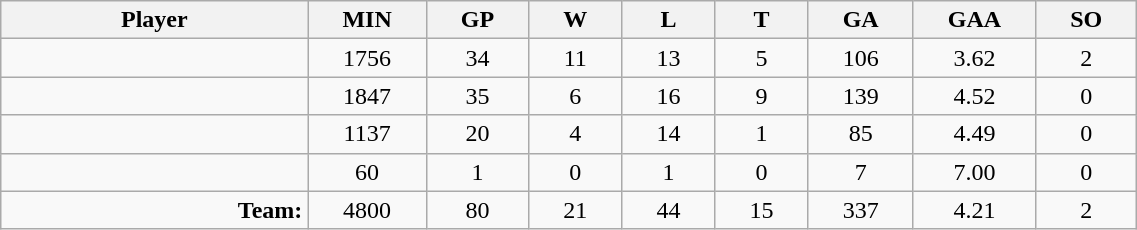<table class="wikitable sortable" width="60%">
<tr>
<th bgcolor="#DDDDFF" width="10%">Player</th>
<th width="3%" bgcolor="#DDDDFF" title="Minutes played">MIN</th>
<th width="3%" bgcolor="#DDDDFF" title="Games played in">GP</th>
<th width="3%" bgcolor="#DDDDFF" title="Wins">W</th>
<th width="3%" bgcolor="#DDDDFF"title="Losses">L</th>
<th width="3%" bgcolor="#DDDDFF" title="Ties">T</th>
<th width="3%" bgcolor="#DDDDFF" title="Goals against">GA</th>
<th width="3%" bgcolor="#DDDDFF" title="Goals against average">GAA</th>
<th width="3%" bgcolor="#DDDDFF"title="Shut-outs">SO</th>
</tr>
<tr align="center">
<td align="right"></td>
<td>1756</td>
<td>34</td>
<td>11</td>
<td>13</td>
<td>5</td>
<td>106</td>
<td>3.62</td>
<td>2</td>
</tr>
<tr align="center">
<td align="right"></td>
<td>1847</td>
<td>35</td>
<td>6</td>
<td>16</td>
<td>9</td>
<td>139</td>
<td>4.52</td>
<td>0</td>
</tr>
<tr align="center">
<td align="right"></td>
<td>1137</td>
<td>20</td>
<td>4</td>
<td>14</td>
<td>1</td>
<td>85</td>
<td>4.49</td>
<td>0</td>
</tr>
<tr align="center">
<td align="right"></td>
<td>60</td>
<td>1</td>
<td>0</td>
<td>1</td>
<td>0</td>
<td>7</td>
<td>7.00</td>
<td>0</td>
</tr>
<tr align="center">
<td align="right"><strong>Team:</strong></td>
<td>4800</td>
<td>80</td>
<td>21</td>
<td>44</td>
<td>15</td>
<td>337</td>
<td>4.21</td>
<td>2</td>
</tr>
</table>
